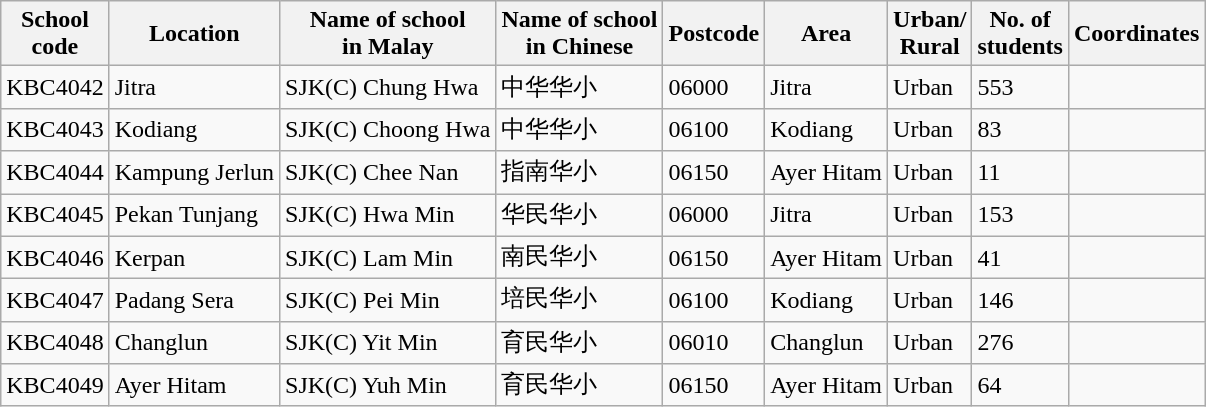<table class="wikitable sortable">
<tr>
<th>School<br>code</th>
<th>Location</th>
<th>Name of school<br>in Malay</th>
<th>Name of school<br>in Chinese</th>
<th>Postcode</th>
<th>Area</th>
<th>Urban/<br>Rural</th>
<th>No. of<br>students</th>
<th>Coordinates</th>
</tr>
<tr>
<td>KBC4042</td>
<td>Jitra</td>
<td>SJK(C) Chung Hwa</td>
<td>中华华小</td>
<td>06000</td>
<td>Jitra</td>
<td>Urban</td>
<td>553</td>
<td></td>
</tr>
<tr>
<td>KBC4043</td>
<td>Kodiang</td>
<td>SJK(C) Choong Hwa</td>
<td>中华华小</td>
<td>06100</td>
<td>Kodiang</td>
<td>Urban</td>
<td>83</td>
<td></td>
</tr>
<tr>
<td>KBC4044</td>
<td>Kampung Jerlun</td>
<td>SJK(C) Chee Nan</td>
<td>指南华小</td>
<td>06150</td>
<td>Ayer Hitam</td>
<td>Urban</td>
<td>11</td>
<td></td>
</tr>
<tr>
<td>KBC4045</td>
<td>Pekan Tunjang</td>
<td>SJK(C) Hwa Min</td>
<td>华民华小</td>
<td>06000</td>
<td>Jitra</td>
<td>Urban</td>
<td>153</td>
<td></td>
</tr>
<tr>
<td>KBC4046</td>
<td>Kerpan</td>
<td>SJK(C) Lam Min</td>
<td>南民华小</td>
<td>06150</td>
<td>Ayer Hitam</td>
<td>Urban</td>
<td>41</td>
<td></td>
</tr>
<tr>
<td>KBC4047</td>
<td>Padang Sera</td>
<td>SJK(C) Pei Min</td>
<td>培民华小</td>
<td>06100</td>
<td>Kodiang</td>
<td>Urban</td>
<td>146</td>
<td></td>
</tr>
<tr>
<td>KBC4048</td>
<td>Changlun</td>
<td>SJK(C) Yit Min</td>
<td>育民华小</td>
<td>06010</td>
<td>Changlun</td>
<td>Urban</td>
<td>276</td>
<td></td>
</tr>
<tr>
<td>KBC4049</td>
<td>Ayer Hitam</td>
<td>SJK(C) Yuh Min</td>
<td>育民华小</td>
<td>06150</td>
<td>Ayer Hitam</td>
<td>Urban</td>
<td>64</td>
<td></td>
</tr>
</table>
